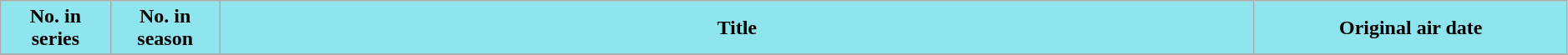<table class="wikitable plainrowheaders" style="width:99%;">
<tr>
<th scope="col" style="background-color: #8EE5EE; color: #000000;" width=7%>No. in<br>series</th>
<th scope="col" style="background-color: #8EE5EE; color: #000000;" width=7%>No. in<br>season</th>
<th scope="col" style="background-color: #8EE5EE; color: #000000;">Title</th>
<th scope="col" style="background-color: #8EE5EE; color: #000000;" width=20%>Original air date</th>
</tr>
<tr>
</tr>
</table>
